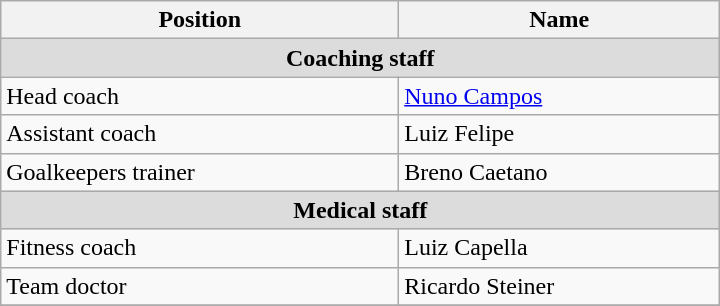<table width=38% class="wikitable">
<tr>
<th>Position</th>
<th>Name</th>
</tr>
<tr>
<th colspan="2" style="background:#dcdcdc; text-align:center">Coaching staff</th>
</tr>
<tr>
<td>Head coach</td>
<td> <a href='#'>Nuno Campos</a></td>
</tr>
<tr>
<td>Assistant coach</td>
<td> Luiz Felipe</td>
</tr>
<tr>
<td>Goalkeepers trainer</td>
<td> Breno Caetano</td>
</tr>
<tr>
<th colspan="2" style="background:#dcdcdc; text-align:center">Medical staff</th>
</tr>
<tr>
<td>Fitness coach</td>
<td> Luiz Capella</td>
</tr>
<tr>
<td>Team doctor</td>
<td> Ricardo Steiner</td>
</tr>
<tr>
</tr>
</table>
